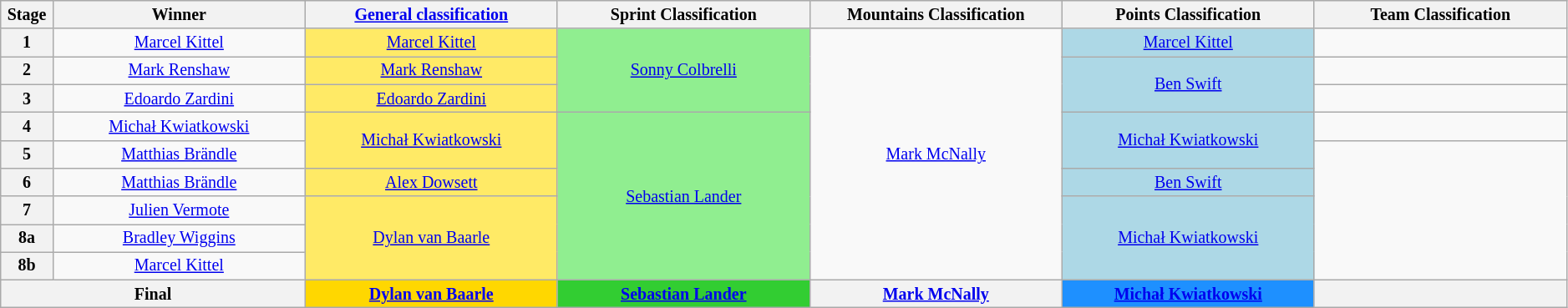<table class="wikitable" style="text-align: center; font-size:smaller;">
<tr style="background:#efefef;">
<th style="width:1%;">Stage</th>
<th style="width:12%;">Winner</th>
<th style="width:12%;"><a href='#'>General classification</a><br></th>
<th style="width:12%;">Sprint Classification<br></th>
<th style="width:12%;">Mountains Classification<br></th>
<th style="width:12%;">Points Classification<br></th>
<th style="width:12%;">Team Classification</th>
</tr>
<tr>
<th>1</th>
<td><a href='#'>Marcel Kittel</a></td>
<td style="background:#FFEA66;"><a href='#'>Marcel Kittel</a></td>
<td style="background:lightgreen;" rowspan=3><a href='#'>Sonny Colbrelli</a></td>
<td style="background:offwhite;" rowspan=9><a href='#'>Mark McNally</a></td>
<td style="background:lightblue;"><a href='#'>Marcel Kittel</a></td>
<td></td>
</tr>
<tr>
<th>2</th>
<td><a href='#'>Mark Renshaw</a></td>
<td style="background:#FFEA66;"><a href='#'>Mark Renshaw</a></td>
<td style="background:lightblue;" rowspan=2><a href='#'>Ben Swift</a></td>
<td></td>
</tr>
<tr>
<th>3</th>
<td><a href='#'>Edoardo Zardini</a></td>
<td style="background:#FFEA66;"><a href='#'>Edoardo Zardini</a></td>
<td></td>
</tr>
<tr>
<th>4</th>
<td><a href='#'>Michał Kwiatkowski</a></td>
<td style="background:#FFEA66;" rowspan=2><a href='#'>Michał Kwiatkowski</a></td>
<td style="background:lightgreen;" rowspan=6><a href='#'>Sebastian Lander</a></td>
<td style="background:lightblue;" rowspan=2><a href='#'>Michał Kwiatkowski</a></td>
<td></td>
</tr>
<tr>
<th>5</th>
<td><a href='#'>Matthias Brändle</a></td>
<td rowspan=5></td>
</tr>
<tr>
<th>6</th>
<td><a href='#'>Matthias Brändle</a></td>
<td style="background:#FFEA66;"><a href='#'>Alex Dowsett</a></td>
<td style="background:lightblue;"><a href='#'>Ben Swift</a></td>
</tr>
<tr>
<th>7</th>
<td><a href='#'>Julien Vermote</a></td>
<td style="background:#FFEA66;" rowspan=3><a href='#'>Dylan van Baarle</a></td>
<td style="background:lightblue;" rowspan=3><a href='#'>Michał Kwiatkowski</a></td>
</tr>
<tr>
<th>8a</th>
<td><a href='#'>Bradley Wiggins</a></td>
</tr>
<tr>
<th>8b</th>
<td><a href='#'>Marcel Kittel</a></td>
</tr>
<tr>
<th colspan=2>Final</th>
<th style="background:gold"><a href='#'>Dylan van Baarle</a></th>
<th style="background:limegreen"><a href='#'>Sebastian Lander</a></th>
<th style="background:offwhite"><a href='#'>Mark McNally</a></th>
<th style="background:dodgerblue"><a href='#'>Michał Kwiatkowski</a></th>
<th></th>
</tr>
</table>
